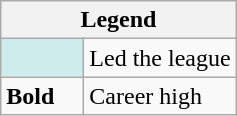<table class="wikitable">
<tr>
<th colspan="2">Legend</th>
</tr>
<tr>
<td style="background:#cfecec; width:3em;"></td>
<td>Led the league</td>
</tr>
<tr>
<td><strong>Bold</strong></td>
<td>Career high</td>
</tr>
</table>
